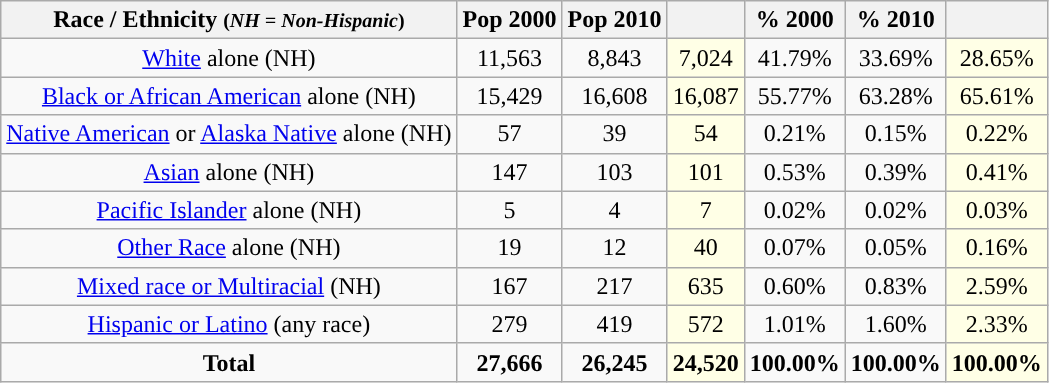<table class="wikitable" style="text-align:center;">
<tr>
<th>Race / Ethnicity <small>(<em>NH = Non-Hispanic</em>)</small></th>
<th>Pop 2000</th>
<th>Pop 2010</th>
<th></th>
<th>% 2000</th>
<th>% 2010</th>
<th></th>
</tr>
<tr>
<td><a href='#'>White</a> alone (NH)</td>
<td>11,563</td>
<td>8,843</td>
<td style='background: #ffffe6;'>7,024</td>
<td>41.79%</td>
<td>33.69%</td>
<td style='background: #ffffe6;'>28.65%</td>
</tr>
<tr>
<td><a href='#'>Black or African American</a> alone (NH)</td>
<td>15,429</td>
<td>16,608</td>
<td style='background: #ffffe6;'>16,087</td>
<td>55.77%</td>
<td>63.28%</td>
<td style='background: #ffffe6;'>65.61%</td>
</tr>
<tr>
<td><a href='#'>Native American</a> or <a href='#'>Alaska Native</a> alone (NH)</td>
<td>57</td>
<td>39</td>
<td style='background: #ffffe6;'>54</td>
<td>0.21%</td>
<td>0.15%</td>
<td style='background: #ffffe6;'>0.22%</td>
</tr>
<tr>
<td><a href='#'>Asian</a> alone (NH)</td>
<td>147</td>
<td>103</td>
<td style='background: #ffffe6;'>101</td>
<td>0.53%</td>
<td>0.39%</td>
<td style='background: #ffffe6;'>0.41%</td>
</tr>
<tr>
<td><a href='#'>Pacific Islander</a> alone (NH)</td>
<td>5</td>
<td>4</td>
<td style='background: #ffffe6;'>7</td>
<td>0.02%</td>
<td>0.02%</td>
<td style='background: #ffffe6;'>0.03%</td>
</tr>
<tr>
<td><a href='#'>Other Race</a> alone (NH)</td>
<td>19</td>
<td>12</td>
<td style='background: #ffffe6;'>40</td>
<td>0.07%</td>
<td>0.05%</td>
<td style='background: #ffffe6;'>0.16%</td>
</tr>
<tr>
<td><a href='#'>Mixed race or Multiracial</a> (NH)</td>
<td>167</td>
<td>217</td>
<td style='background: #ffffe6;'>635</td>
<td>0.60%</td>
<td>0.83%</td>
<td style='background: #ffffe6;'>2.59%</td>
</tr>
<tr>
<td><a href='#'>Hispanic or Latino</a> (any race)</td>
<td>279</td>
<td>419</td>
<td style='background: #ffffe6;'>572</td>
<td>1.01%</td>
<td>1.60%</td>
<td style='background: #ffffe6;'>2.33%</td>
</tr>
<tr>
<td><strong>Total</strong></td>
<td><strong>27,666</strong></td>
<td><strong>26,245</strong></td>
<td style='background: #ffffe6;'><strong>24,520</strong></td>
<td><strong>100.00%</strong></td>
<td><strong>100.00%</strong></td>
<td style='background: #ffffe6;'><strong>100.00%</strong></td>
</tr>
</table>
